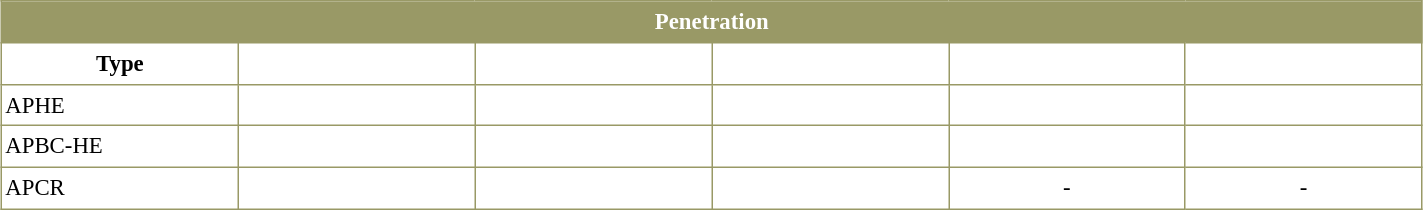<table style="margin:0 0 .5em 1em; width:75%; background:#fff; border-collapse:collapse; border:1px solid #996; line-height:1.5; font-size:95%" cellspacing="0" cellpadding="2" border="0">
<tr style="vertical-align:top; text-align:center; border:1px solid #996; background-color:#996; color:#fff">
<td colspan="6"><strong>Penetration</strong></td>
</tr>
<tr style="vertical-align:top; text-align:center; border:1px solid #996;">
<td style="border:1px solid #996" width="10%"><strong>Type</strong></td>
<td style="border:1px solid #996" width="10%"><strong></strong></td>
<td style="border:1px solid #996" width="10%"><strong></strong></td>
<td style="border:1px solid #996" width="10%"><strong></strong></td>
<td style="border:1px solid #996" width="10%"><strong></strong></td>
<td style="border:1px solid #996" width="10%"><strong></strong></td>
</tr>
<tr style="vertical-align:top; text-align:center;">
<td style="border:1px solid #996; text-align:left">APHE</td>
<td style="border:1px solid #996"></td>
<td style="border:1px solid #996"></td>
<td style="border:1px solid #996"></td>
<td style="border:1px solid #996"></td>
<td style="border:1px solid #996"></td>
</tr>
<tr style="vertical-align:top; text-align:center;">
<td style="border:1px solid #996; text-align:left">APBC-HE</td>
<td style="border:1px solid #996"></td>
<td style="border:1px solid #996"></td>
<td style="border:1px solid #996"></td>
<td style="border:1px solid #996"></td>
<td style="border:1px solid #996"></td>
</tr>
<tr style="vertical-align:top; text-align:center;">
<td style="border:1px solid #996; text-align:left">APCR</td>
<td style="border:1px solid #996"></td>
<td style="border:1px solid #996"></td>
<td style="border:1px solid #996"></td>
<td style="border:1px solid #996">-</td>
<td style="border:1px solid #996">-</td>
</tr>
</table>
